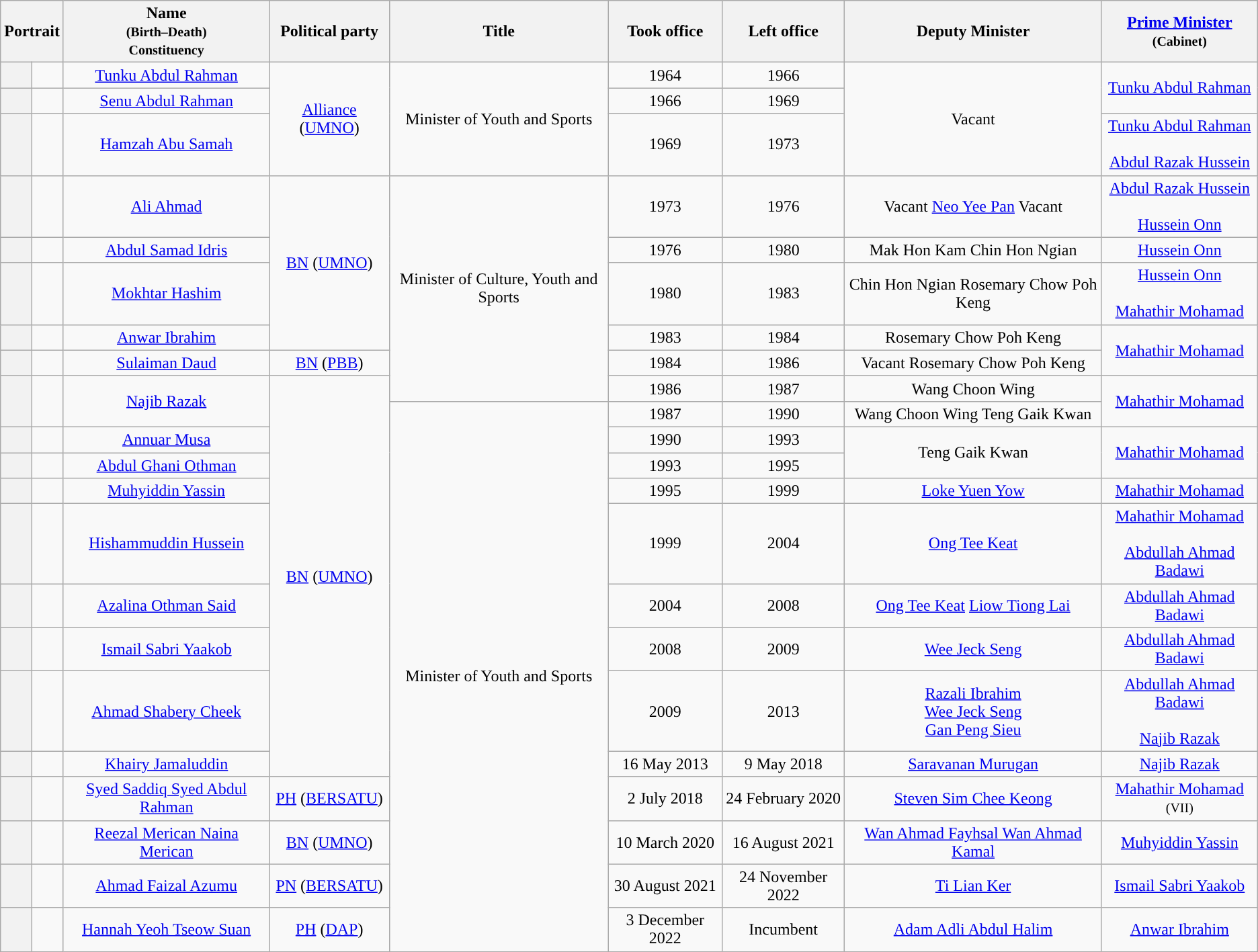<table class="wikitable" style="text-align:center;">
<tr>
<th colspan=2>Portrait</th>
<th>Name<br><small>(Birth–Death)<br>Constituency</small></th>
<th>Political party</th>
<th>Title</th>
<th>Took office</th>
<th>Left office</th>
<th>Deputy Minister</th>
<th><a href='#'>Prime Minister</a><br><small>(Cabinet)</small></th>
</tr>
<tr>
<th style="background:"></th>
<td></td>
<td><a href='#'>Tunku Abdul Rahman</a><br></td>
<td rowspan=3><a href='#'>Alliance</a> (<a href='#'>UMNO</a>)</td>
<td rowspan=3>Minister of Youth and Sports</td>
<td>1964</td>
<td>1966</td>
<td rowspan="3">Vacant</td>
<td rowspan="2"><a href='#'>Tunku Abdul Rahman</a><br></td>
</tr>
<tr>
<th style="background:"></th>
<td></td>
<td><a href='#'>Senu Abdul Rahman</a><br></td>
<td>1966</td>
<td>1969</td>
</tr>
<tr>
<th style="background:"></th>
<td></td>
<td><a href='#'>Hamzah Abu Samah</a><br></td>
<td>1969</td>
<td>1973</td>
<td><a href='#'>Tunku Abdul Rahman</a><br><br><a href='#'>Abdul Razak Hussein</a><br></td>
</tr>
<tr>
<th style="background:"></th>
<td></td>
<td><a href='#'>Ali Ahmad</a> <br></td>
<td rowspan=4><a href='#'>BN</a> (<a href='#'>UMNO</a>)</td>
<td rowspan=6>Minister of Culture, Youth and Sports</td>
<td>1973</td>
<td>1976</td>
<td>Vacant  <a href='#'>Neo Yee Pan</a>  Vacant </td>
<td><a href='#'>Abdul Razak Hussein</a><br><br><a href='#'>Hussein Onn</a><br></td>
</tr>
<tr>
<th style="background:"></th>
<td></td>
<td><a href='#'>Abdul Samad Idris</a><br></td>
<td>1976</td>
<td>1980</td>
<td>Mak Hon Kam  Chin Hon Ngian </td>
<td><a href='#'>Hussein Onn</a><br></td>
</tr>
<tr>
<th style="background:"></th>
<td></td>
<td><a href='#'>Mokhtar Hashim</a><br></td>
<td>1980</td>
<td>1983</td>
<td>Chin Hon Ngian  Rosemary Chow Poh Keng </td>
<td><a href='#'>Hussein Onn</a><br><br><a href='#'>Mahathir Mohamad</a><br></td>
</tr>
<tr>
<th style="background:"></th>
<td></td>
<td><a href='#'>Anwar Ibrahim</a><br></td>
<td>1983</td>
<td>1984</td>
<td>Rosemary Chow Poh Keng</td>
<td rowspan="2"><a href='#'>Mahathir Mohamad</a><br></td>
</tr>
<tr>
<th style="background:"></th>
<td></td>
<td><a href='#'>Sulaiman Daud</a><br></td>
<td><a href='#'>BN</a> (<a href='#'>PBB</a>)</td>
<td>1984</td>
<td>1986</td>
<td>Vacant  Rosemary Chow Poh Keng </td>
</tr>
<tr>
<th rowspan=2 style="background:"></th>
<td rowspan=2></td>
<td rowspan=2><a href='#'>Najib Razak</a><br></td>
<td rowspan=10><a href='#'>BN</a> (<a href='#'>UMNO</a>)</td>
<td>1986</td>
<td>1987</td>
<td>Wang Choon Wing</td>
<td rowspan="2"><a href='#'>Mahathir Mohamad</a><br></td>
</tr>
<tr>
<td rowspan=13>Minister of Youth and Sports</td>
<td>1987</td>
<td>1990</td>
<td>Wang Choon Wing  Teng Gaik Kwan </td>
</tr>
<tr>
<th style="background:"></th>
<td></td>
<td><a href='#'>Annuar Musa</a><br></td>
<td>1990</td>
<td>1993</td>
<td rowspan="2">Teng Gaik Kwan</td>
<td rowspan="2"><a href='#'>Mahathir Mohamad</a><br></td>
</tr>
<tr>
<th style="background:"></th>
<td></td>
<td><a href='#'>Abdul Ghani Othman</a><br></td>
<td>1993</td>
<td>1995</td>
</tr>
<tr>
<th style="background:"></th>
<td></td>
<td><a href='#'>Muhyiddin Yassin</a><br></td>
<td>1995</td>
<td>1999</td>
<td><a href='#'>Loke Yuen Yow</a></td>
<td><a href='#'>Mahathir Mohamad</a><br></td>
</tr>
<tr>
<th style="background:"></th>
<td></td>
<td><a href='#'>Hishammuddin Hussein</a><br></td>
<td>1999</td>
<td>2004</td>
<td><a href='#'>Ong Tee Keat</a></td>
<td><a href='#'>Mahathir Mohamad</a><br><br><a href='#'>Abdullah Ahmad Badawi</a><br></td>
</tr>
<tr>
<th style="background:"></th>
<td></td>
<td><a href='#'>Azalina Othman Said</a><br></td>
<td>2004</td>
<td>2008</td>
<td><a href='#'>Ong Tee Keat</a>  <a href='#'>Liow Tiong Lai</a> </td>
<td><a href='#'>Abdullah Ahmad Badawi</a><br></td>
</tr>
<tr>
<th style="background:"></th>
<td></td>
<td><a href='#'>Ismail Sabri Yaakob</a><br></td>
<td>2008</td>
<td>2009</td>
<td><a href='#'>Wee Jeck Seng</a></td>
<td><a href='#'>Abdullah Ahmad Badawi</a><br></td>
</tr>
<tr>
<th style="background:"></th>
<td></td>
<td><a href='#'>Ahmad Shabery Cheek</a><br></td>
<td>2009</td>
<td>2013</td>
<td><a href='#'>Razali Ibrahim</a>  <br> <a href='#'>Wee Jeck Seng</a> <br><a href='#'>Gan Peng Sieu</a><br></td>
<td><a href='#'>Abdullah Ahmad Badawi</a><br><br><a href='#'>Najib Razak</a><br></td>
</tr>
<tr>
<th style="background:"></th>
<td></td>
<td><a href='#'>Khairy Jamaluddin</a><br></td>
<td>16 May 2013</td>
<td>9 May 2018</td>
<td><a href='#'>Saravanan Murugan</a></td>
<td><a href='#'>Najib Razak</a><br></td>
</tr>
<tr>
<th style="background:"></th>
<td></td>
<td><a href='#'>Syed Saddiq Syed Abdul Rahman</a><br></td>
<td><a href='#'>PH</a> (<a href='#'>BERSATU</a>)</td>
<td>2 July 2018</td>
<td>24 February 2020</td>
<td><a href='#'>Steven Sim Chee Keong</a></td>
<td><a href='#'>Mahathir Mohamad</a><br><small>(VII)</small></td>
</tr>
<tr>
<th style="background:"></th>
<td></td>
<td><a href='#'>Reezal Merican Naina Merican</a><br></td>
<td><a href='#'>BN</a> (<a href='#'>UMNO</a>)</td>
<td>10 March 2020</td>
<td>16 August 2021</td>
<td><a href='#'>Wan Ahmad Fayhsal Wan Ahmad Kamal</a></td>
<td><a href='#'>Muhyiddin Yassin</a><br></td>
</tr>
<tr>
<th style="background:"></th>
<td></td>
<td><a href='#'>Ahmad Faizal Azumu</a><br></td>
<td><a href='#'>PN</a> (<a href='#'>BERSATU</a>)</td>
<td>30 August 2021</td>
<td>24 November 2022</td>
<td><a href='#'>Ti Lian Ker</a></td>
<td><a href='#'>Ismail Sabri Yaakob</a><br></td>
</tr>
<tr>
<th style="background:"></th>
<td></td>
<td><a href='#'>Hannah Yeoh Tseow Suan</a><br></td>
<td><a href='#'>PH</a> (<a href='#'>DAP</a>)</td>
<td>3 December 2022</td>
<td>Incumbent</td>
<td><a href='#'>Adam Adli Abdul Halim</a></td>
<td><a href='#'>Anwar Ibrahim</a><br></td>
</tr>
</table>
